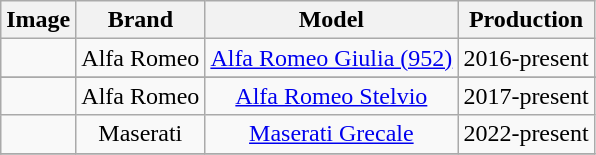<table class="wikitable">
<tr>
<th>Image</th>
<th>Brand</th>
<th>Model</th>
<th>Production</th>
</tr>
<tr>
<td align="center"></td>
<td align="center">Alfa Romeo</td>
<td align="center"><a href='#'>Alfa Romeo Giulia (952)</a></td>
<td align="center">2016-present</td>
</tr>
<tr>
</tr>
<tr>
<td align="center"></td>
<td align="center">Alfa Romeo</td>
<td align="center"><a href='#'>Alfa Romeo Stelvio</a></td>
<td align="center">2017-present</td>
</tr>
<tr>
<td align="center"></td>
<td align="center">Maserati</td>
<td align="center"><a href='#'>Maserati Grecale</a></td>
<td align="center">2022-present</td>
</tr>
<tr>
</tr>
</table>
